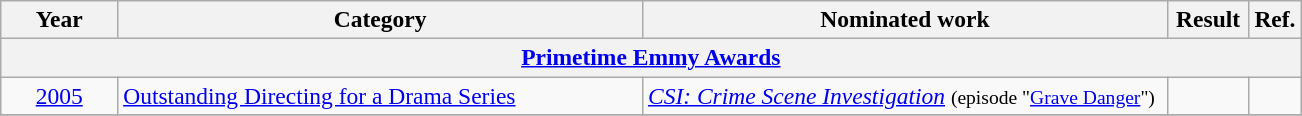<table class="wikitable unsortable plainrowheaders" Style=font-size:98%>
<tr>
<th scope="col" style="width:9%;">Year</th>
<th scope="col" style="width:20em;">Category</th>
<th scope="col" style="width:20em;">Nominated work</th>
<th scope="col" style="width:2em;">Result</th>
<th scope="col" style="width:4%;" class="unsortable">Ref.</th>
</tr>
<tr>
<th colspan=5><a href='#'>Primetime Emmy Awards</a></th>
</tr>
<tr>
<td style="text-align:center;"><a href='#'>2005</a></td>
<td><a href='#'>Outstanding Directing for a Drama Series</a></td>
<td><em><a href='#'>CSI: Crime Scene Investigation</a></em> <small> (episode "<a href='#'>Grave Danger</a>") </small></td>
<td></td>
<td style="text-align:center;"></td>
</tr>
<tr>
</tr>
</table>
